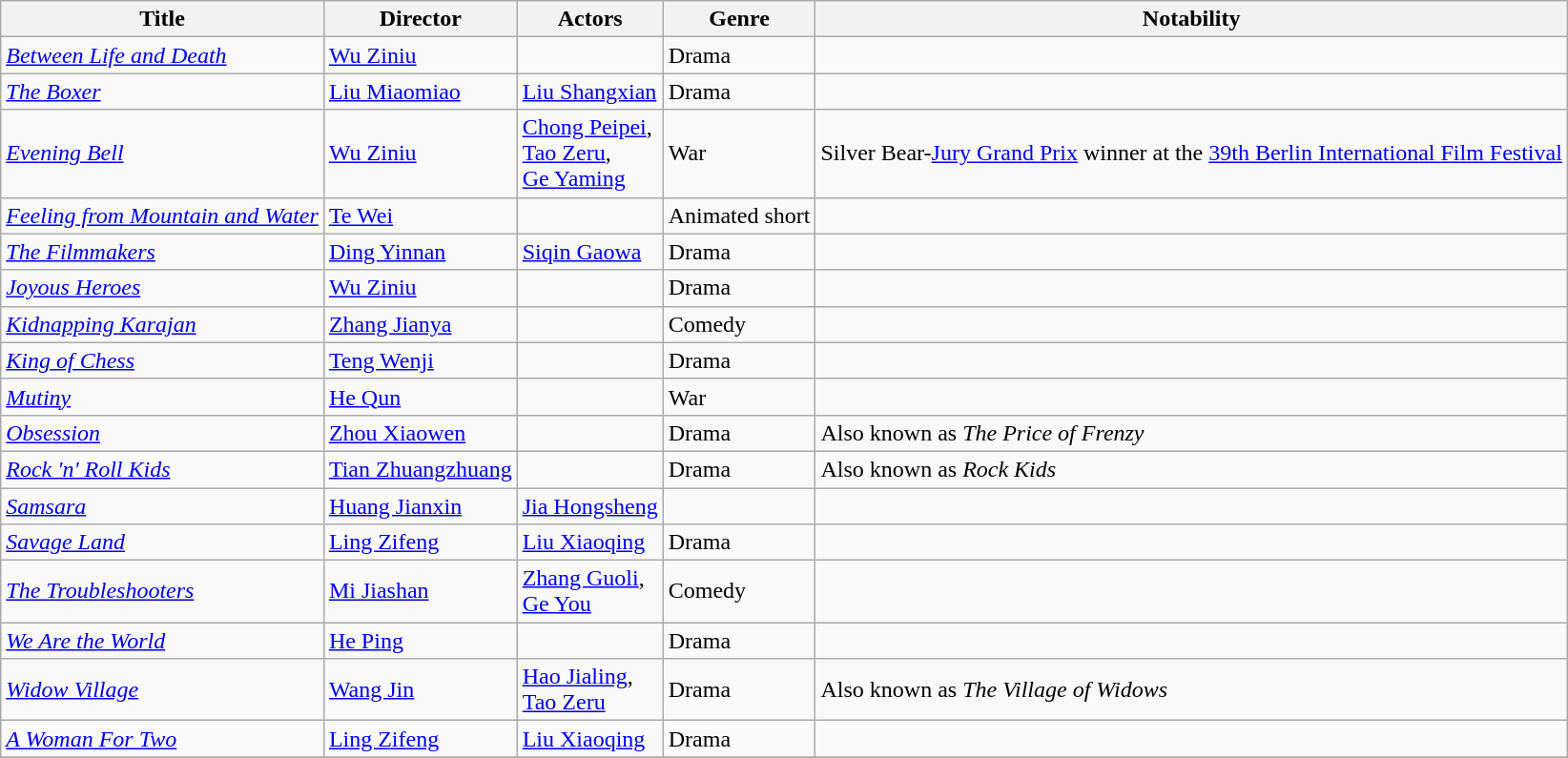<table class="wikitable">
<tr>
<th>Title</th>
<th>Director</th>
<th>Actors</th>
<th>Genre</th>
<th>Notability</th>
</tr>
<tr>
<td><em><a href='#'>Between Life and Death</a></em></td>
<td><a href='#'>Wu Ziniu</a></td>
<td></td>
<td>Drama</td>
<td></td>
</tr>
<tr>
<td><em><a href='#'>The Boxer</a></em></td>
<td><a href='#'>Liu Miaomiao</a></td>
<td><a href='#'>Liu Shangxian</a></td>
<td>Drama</td>
<td></td>
</tr>
<tr>
<td><em><a href='#'>Evening Bell</a></em></td>
<td><a href='#'>Wu Ziniu</a></td>
<td><a href='#'>Chong Peipei</a>,<br><a href='#'>Tao Zeru</a>,<br><a href='#'>Ge Yaming</a></td>
<td>War</td>
<td>Silver Bear-<a href='#'>Jury Grand Prix</a> winner at the <a href='#'>39th Berlin International Film Festival</a></td>
</tr>
<tr>
<td><em><a href='#'>Feeling from Mountain and Water</a></em></td>
<td><a href='#'>Te Wei</a></td>
<td></td>
<td>Animated short</td>
<td></td>
</tr>
<tr>
<td><em><a href='#'>The Filmmakers</a></em></td>
<td><a href='#'>Ding Yinnan</a></td>
<td><a href='#'>Siqin Gaowa</a></td>
<td>Drama</td>
<td></td>
</tr>
<tr>
<td><em><a href='#'>Joyous Heroes</a></em></td>
<td><a href='#'>Wu Ziniu</a></td>
<td></td>
<td>Drama</td>
<td></td>
</tr>
<tr>
<td><em><a href='#'>Kidnapping Karajan</a></em></td>
<td><a href='#'>Zhang Jianya</a></td>
<td></td>
<td>Comedy</td>
<td></td>
</tr>
<tr>
<td><em><a href='#'>King of Chess</a></em></td>
<td><a href='#'>Teng Wenji</a></td>
<td></td>
<td>Drama</td>
<td></td>
</tr>
<tr>
<td><em><a href='#'>Mutiny</a></em></td>
<td><a href='#'>He Qun</a></td>
<td></td>
<td>War</td>
<td></td>
</tr>
<tr>
<td><em><a href='#'>Obsession</a></em></td>
<td><a href='#'>Zhou Xiaowen</a></td>
<td></td>
<td>Drama</td>
<td>Also known as <em>The Price of Frenzy</em></td>
</tr>
<tr>
<td><em><a href='#'>Rock 'n' Roll Kids</a></em></td>
<td><a href='#'>Tian Zhuangzhuang</a></td>
<td></td>
<td>Drama</td>
<td>Also known as <em>Rock Kids</em></td>
</tr>
<tr>
<td><em><a href='#'>Samsara</a></em></td>
<td><a href='#'>Huang Jianxin</a></td>
<td><a href='#'>Jia Hongsheng</a></td>
<td></td>
<td></td>
</tr>
<tr>
<td><em><a href='#'>Savage Land</a></em></td>
<td><a href='#'>Ling Zifeng</a></td>
<td><a href='#'>Liu Xiaoqing</a></td>
<td>Drama</td>
<td></td>
</tr>
<tr>
<td><em><a href='#'>The Troubleshooters</a></em></td>
<td><a href='#'>Mi Jiashan</a></td>
<td><a href='#'>Zhang Guoli</a>,<br><a href='#'>Ge You</a></td>
<td>Comedy</td>
<td></td>
</tr>
<tr>
<td><em><a href='#'>We Are the World</a></em></td>
<td><a href='#'>He Ping</a></td>
<td></td>
<td>Drama</td>
<td></td>
</tr>
<tr>
<td><em><a href='#'>Widow Village</a></em></td>
<td><a href='#'>Wang Jin</a></td>
<td><a href='#'>Hao Jialing</a>,<br><a href='#'>Tao Zeru</a></td>
<td>Drama</td>
<td>Also known as <em>The Village of Widows</em></td>
</tr>
<tr>
<td><em><a href='#'>A Woman For Two</a></em></td>
<td><a href='#'>Ling Zifeng</a></td>
<td><a href='#'>Liu Xiaoqing</a></td>
<td>Drama</td>
<td></td>
</tr>
<tr>
</tr>
</table>
